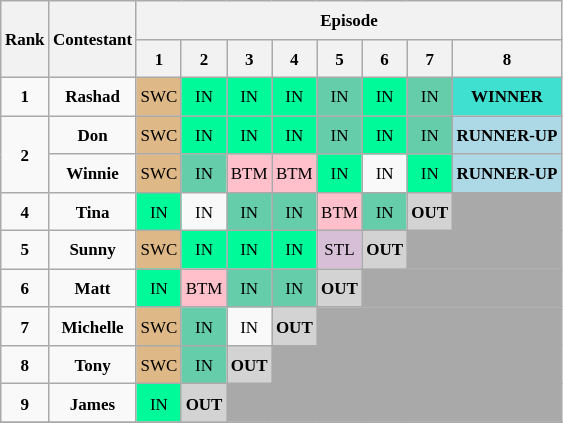<table class="wikitable" style="text-align: center; font-size: 8.5pt; line-height:20px;">
<tr>
<th rowspan=2>Rank</th>
<th rowspan=2>Contestant</th>
<th colspan=10>Episode</th>
</tr>
<tr>
<th>1</th>
<th>2</th>
<th>3</th>
<th>4</th>
<th>5</th>
<th>6</th>
<th>7</th>
<th>8</th>
</tr>
<tr>
<td><strong>1</strong></td>
<td><strong>Rashad</strong></td>
<td style="background:#DEB887;">SWC</td>
<td style="background:#00FA9A;">IN</td>
<td style="background:#00FA9A;">IN</td>
<td style="background:#00FA9A;">IN</td>
<td style="background:#66CDAA;">IN</td>
<td style="background:#00FA9A;">IN</td>
<td style="background:#66CDAA;">IN</td>
<td style="background:turquoise"><strong>WINNER</strong></td>
</tr>
<tr>
<td rowspan="2"><strong>2</strong></td>
<td><strong>Don</strong></td>
<td style="background:#DEB887;">SWC</td>
<td style="background:#00FA9A;">IN</td>
<td style="background:#00FA9A;">IN</td>
<td style="background:#00FA9A;">IN</td>
<td style="background:#66CDAA;">IN</td>
<td style="background:#00FA9A;">IN</td>
<td style="background:#66CDAA;">IN</td>
<td style="background:lightblue"><strong>RUNNER-UP</strong></td>
</tr>
<tr>
<td><strong>Winnie</strong></td>
<td style="background:#DEB887;">SWC</td>
<td style="background:#66CDAA;">IN</td>
<td style="background:pink;">BTM</td>
<td style="background:pink;">BTM</td>
<td style="background:#00FA9A;">IN</td>
<td>IN</td>
<td style="background:#00FA9A;">IN</td>
<td style="background:lightblue"><strong>RUNNER-UP</strong></td>
</tr>
<tr>
<td><strong>4</strong></td>
<td><strong>Tina</strong></td>
<td style="background:#00FA9A;">IN</td>
<td>IN</td>
<td style="background:#66CDAA;">IN</td>
<td style="background:#66CDAA;">IN</td>
<td style="background:pink;">BTM</td>
<td style="background:#66CDAA;">IN</td>
<td style="background:lightgray;"><strong>OUT</strong></td>
<td colspan="8" style="background:darkgrey;"></td>
</tr>
<tr>
<td><strong>5</strong></td>
<td><strong>Sunny</strong></td>
<td style="background:#DEB887;">SWC</td>
<td style="background:#00FA9A;">IN</td>
<td style="background:#00FA9A;">IN</td>
<td style="background:#00FA9A;">IN</td>
<td style="background:#D8BFD8;">STL</td>
<td style="background:lightgray;"><strong>OUT</strong></td>
<td colspan="8" style="background:darkgrey;"></td>
</tr>
<tr>
<td><strong>6</strong></td>
<td><strong>Matt</strong></td>
<td style="background:#00FA9A;">IN</td>
<td style="background:pink;">BTM</td>
<td style="background:#66CDAA;">IN</td>
<td style="background:#66CDAA;">IN</td>
<td style="background:lightgray;"><strong>OUT</strong></td>
<td colspan="8" style="background:darkgrey;"></td>
</tr>
<tr>
<td><strong>7</strong></td>
<td><strong>Michelle</strong></td>
<td style="background:#DEB887;">SWC</td>
<td style="background:#66CDAA;">IN</td>
<td>IN</td>
<td style="background:lightgray;"><strong>OUT</strong></td>
<td colspan="8" style="background:darkgrey;"></td>
</tr>
<tr>
<td><strong>8</strong></td>
<td><strong>Tony</strong></td>
<td style="background:#DEB887;">SWC</td>
<td style="background:#66CDAA;">IN</td>
<td style="background:lightgray;"><strong>OUT</strong></td>
<td colspan="8" style="background:darkgrey;"></td>
</tr>
<tr>
<td><strong>9</strong></td>
<td><strong>James</strong></td>
<td style="background:#00FA9A;">IN</td>
<td style="background:lightgray;"><strong>OUT</strong></td>
<td colspan="8" style="background:darkgrey;"></td>
</tr>
<tr>
</tr>
</table>
